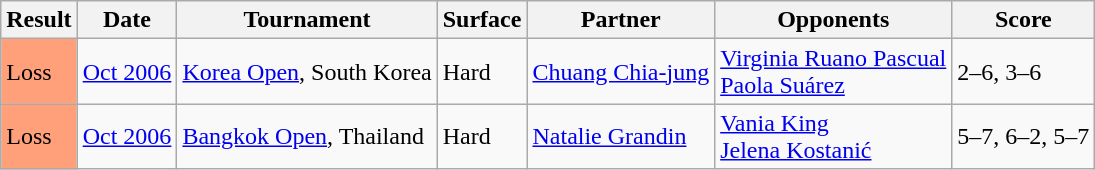<table class="sortable wikitable">
<tr>
<th>Result</th>
<th>Date</th>
<th>Tournament</th>
<th>Surface</th>
<th>Partner</th>
<th>Opponents</th>
<th>Score</th>
</tr>
<tr>
<td style="background:#ffa07a;">Loss</td>
<td><a href='#'>Oct 2006</a></td>
<td><a href='#'>Korea Open</a>, South Korea</td>
<td>Hard</td>
<td> <a href='#'>Chuang Chia-jung</a></td>
<td> <a href='#'>Virginia Ruano Pascual</a> <br>  <a href='#'>Paola Suárez</a></td>
<td>2–6, 3–6</td>
</tr>
<tr>
<td style="background:#ffa07a;">Loss</td>
<td><a href='#'>Oct 2006</a></td>
<td><a href='#'>Bangkok Open</a>, Thailand</td>
<td>Hard</td>
<td> <a href='#'>Natalie Grandin</a></td>
<td> <a href='#'>Vania King</a> <br>  <a href='#'>Jelena Kostanić</a></td>
<td>5–7, 6–2, 5–7</td>
</tr>
</table>
